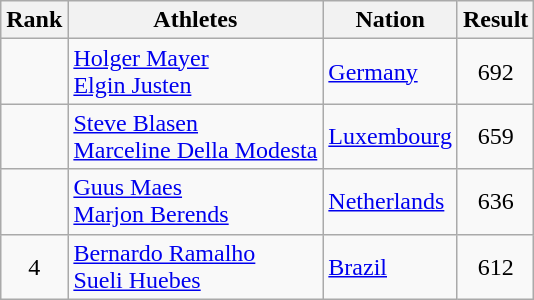<table class="wikitable sortable" style="text-align:center">
<tr>
<th>Rank</th>
<th>Athletes</th>
<th>Nation</th>
<th>Result</th>
</tr>
<tr>
<td></td>
<td align=left><a href='#'>Holger Mayer</a><br><a href='#'>Elgin Justen</a></td>
<td align=left> <a href='#'>Germany</a></td>
<td>692</td>
</tr>
<tr>
<td></td>
<td align=left><a href='#'>Steve Blasen</a><br><a href='#'>Marceline Della Modesta</a></td>
<td align=left> <a href='#'>Luxembourg</a></td>
<td>659</td>
</tr>
<tr>
<td></td>
<td align=left><a href='#'>Guus Maes</a><br><a href='#'>Marjon Berends</a></td>
<td align=left> <a href='#'>Netherlands</a></td>
<td>636</td>
</tr>
<tr>
<td>4</td>
<td align=left><a href='#'>Bernardo Ramalho</a><br><a href='#'>Sueli Huebes</a></td>
<td align=left> <a href='#'>Brazil</a></td>
<td>612</td>
</tr>
</table>
